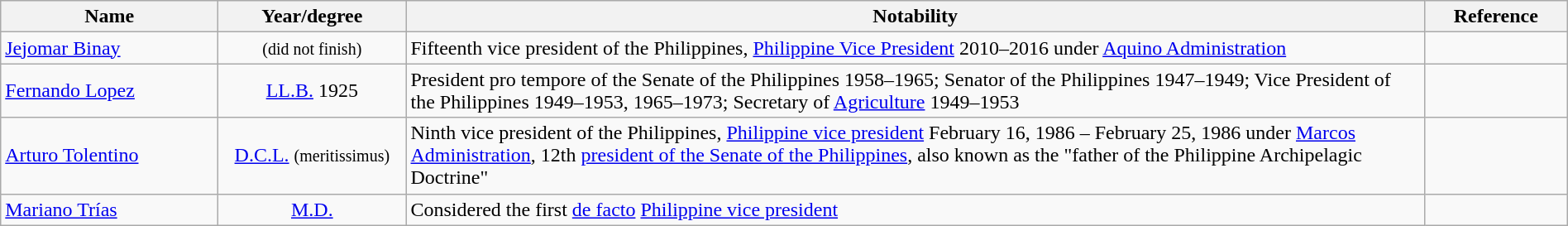<table class="wikitable sortable" style="width:100%;">
<tr>
<th style="width:*;">Name</th>
<th style="width:12%;">Year/degree</th>
<th style="width:65%;" class="unsortable">Notability</th>
<th style="width:*;" class="unsortable">Reference</th>
</tr>
<tr>
<td><a href='#'>Jejomar Binay</a></td>
<td align=center><small>(did not finish)</small></td>
<td>Fifteenth vice president of the Philippines, <a href='#'>Philippine Vice President</a> 2010–2016 under <a href='#'>Aquino Administration</a></td>
<td align=center></td>
</tr>
<tr>
<td><a href='#'>Fernando Lopez</a></td>
<td align=center><a href='#'>LL.B.</a> 1925</td>
<td>President pro tempore of the Senate of the Philippines 1958–1965; Senator of the Philippines 1947–1949; Vice President of the Philippines 1949–1953, 1965–1973; Secretary of <a href='#'>Agriculture</a> 1949–1953</td>
<td align=center></td>
</tr>
<tr>
<td><a href='#'>Arturo Tolentino</a></td>
<td align=center><a href='#'>D.C.L.</a> <small>(meritissimus)</small></td>
<td>Ninth vice president of the Philippines, <a href='#'>Philippine vice president</a> February 16, 1986 – February 25, 1986 under <a href='#'>Marcos Administration</a>, 12th <a href='#'>president of the Senate of the Philippines</a>, also known as the "father of the Philippine Archipelagic Doctrine"</td>
<td align=center></td>
</tr>
<tr>
<td><a href='#'>Mariano Trías</a></td>
<td align=center><a href='#'>M.D.</a></td>
<td>Considered the first <a href='#'>de facto</a> <a href='#'>Philippine vice president</a></td>
<td align=center></td>
</tr>
</table>
